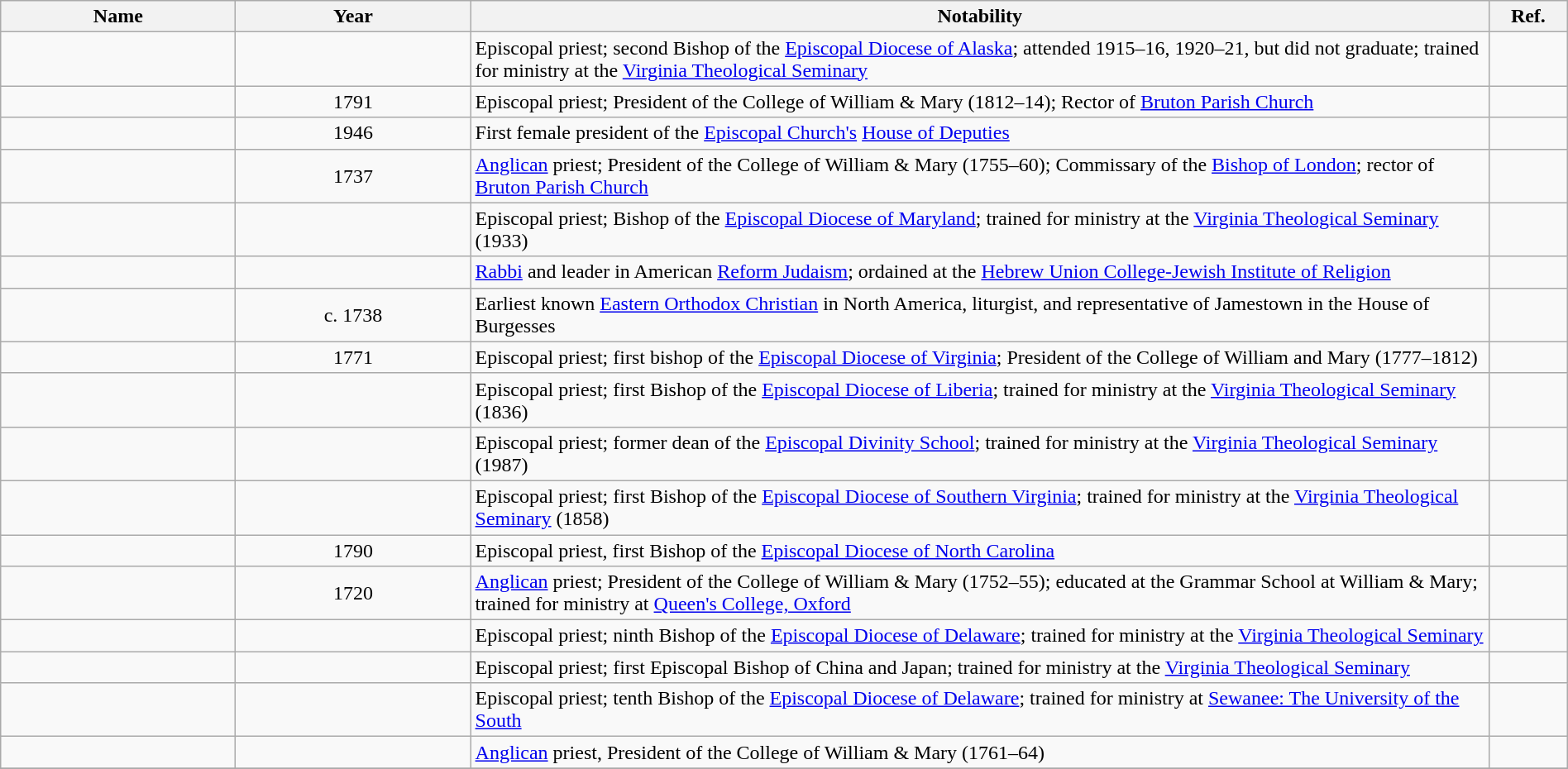<table class="wikitable sortable" style="width:100%">
<tr>
<th width="15%">Name</th>
<th width="15%">Year</th>
<th width="65%" class="unsortable">Notability</th>
<th width="5%" class="unsortable">Ref.</th>
</tr>
<tr>
<td></td>
<td align="center"></td>
<td>Episcopal priest; second Bishop of the <a href='#'>Episcopal Diocese of Alaska</a>; attended 1915–16, 1920–21, but did not graduate; trained for ministry at the <a href='#'>Virginia Theological Seminary</a></td>
<td align="center"></td>
</tr>
<tr>
<td></td>
<td align="center">1791</td>
<td>Episcopal priest; President of the College of William & Mary (1812–14); Rector of <a href='#'>Bruton Parish Church</a></td>
<td align="center"></td>
</tr>
<tr>
<td></td>
<td align="center">1946</td>
<td>First female president of the <a href='#'>Episcopal Church's</a> <a href='#'>House of Deputies</a></td>
<td align="center"></td>
</tr>
<tr>
<td></td>
<td align="center">1737</td>
<td><a href='#'>Anglican</a> priest; President of the College of William & Mary (1755–60); Commissary of the <a href='#'>Bishop of London</a>; rector of <a href='#'>Bruton Parish Church</a></td>
<td align="center"></td>
</tr>
<tr>
<td></td>
<td align="center"></td>
<td>Episcopal priest; Bishop of the <a href='#'>Episcopal Diocese of Maryland</a>; trained for ministry at the <a href='#'>Virginia Theological Seminary</a> (1933)</td>
<td align="center"></td>
</tr>
<tr>
<td></td>
<td align="center"></td>
<td><a href='#'>Rabbi</a> and leader in American <a href='#'>Reform Judaism</a>; ordained at the <a href='#'>Hebrew Union College-Jewish Institute of Religion</a></td>
<td align="center"></td>
</tr>
<tr>
<td></td>
<td align="center">c. 1738</td>
<td>Earliest known <a href='#'>Eastern Orthodox Christian</a> in North America, liturgist, and representative of Jamestown in the House of Burgesses</td>
<td align="center"></td>
</tr>
<tr>
<td></td>
<td align="center">1771</td>
<td>Episcopal priest; first bishop of the <a href='#'>Episcopal Diocese of Virginia</a>; President of the College of William and Mary (1777–1812)</td>
<td align="center"></td>
</tr>
<tr>
<td></td>
<td align="center"></td>
<td>Episcopal priest; first Bishop of the <a href='#'>Episcopal Diocese of Liberia</a>; trained for ministry at the <a href='#'>Virginia Theological Seminary</a> (1836)</td>
<td align="center"></td>
</tr>
<tr>
<td></td>
<td align="center"></td>
<td>Episcopal priest; former dean of the <a href='#'>Episcopal Divinity School</a>; trained for ministry at the <a href='#'>Virginia Theological Seminary</a> (1987)</td>
<td align="center"></td>
</tr>
<tr>
<td></td>
<td align="center"></td>
<td>Episcopal priest; first Bishop of the <a href='#'>Episcopal Diocese of Southern Virginia</a>; trained for ministry at the <a href='#'>Virginia Theological Seminary</a> (1858)</td>
<td align="center"></td>
</tr>
<tr>
<td></td>
<td align="center">1790</td>
<td>Episcopal priest, first Bishop of the <a href='#'>Episcopal Diocese of North Carolina</a></td>
<td align="center"></td>
</tr>
<tr>
<td></td>
<td align="center">1720</td>
<td><a href='#'>Anglican</a> priest; President of the College of William & Mary (1752–55); educated at the Grammar School at William & Mary; trained for ministry at <a href='#'>Queen's College, Oxford</a></td>
<td align="center"></td>
</tr>
<tr>
<td></td>
<td align="center"></td>
<td>Episcopal priest; ninth Bishop of the <a href='#'>Episcopal Diocese of Delaware</a>; trained for ministry at the <a href='#'>Virginia Theological Seminary</a></td>
<td align="center"></td>
</tr>
<tr>
<td></td>
<td align="center"></td>
<td>Episcopal priest; first Episcopal Bishop of China and Japan; trained for ministry at the <a href='#'>Virginia Theological Seminary</a></td>
<td align="center"></td>
</tr>
<tr>
<td></td>
<td align="center"></td>
<td>Episcopal priest; tenth Bishop of the <a href='#'>Episcopal Diocese of Delaware</a>; trained for ministry at <a href='#'>Sewanee: The University of the South</a></td>
<td align="center"></td>
</tr>
<tr>
<td></td>
<td align="center"></td>
<td><a href='#'>Anglican</a> priest, President of the College of William & Mary (1761–64)</td>
<td align="center"></td>
</tr>
<tr>
</tr>
</table>
